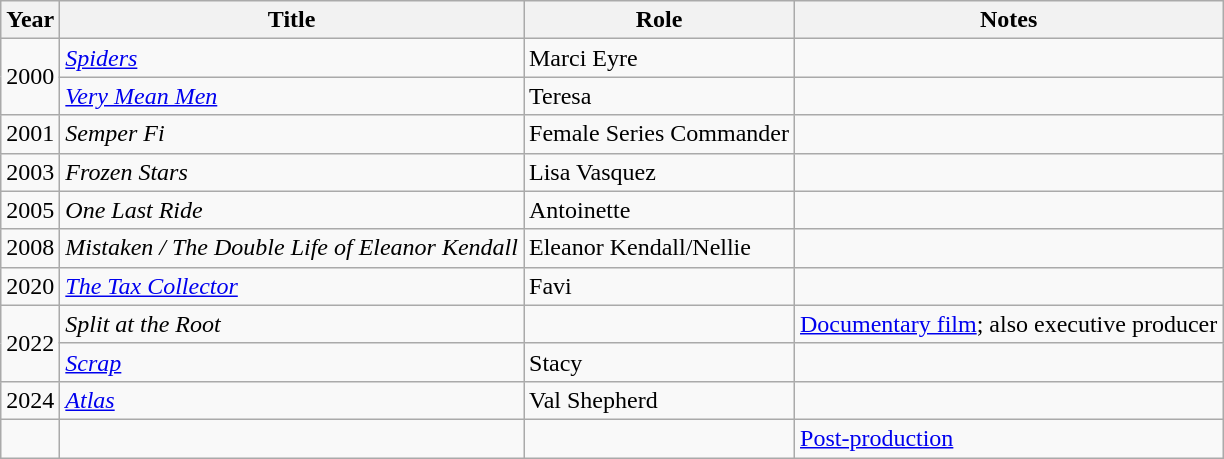<table class="wikitable sortable">
<tr>
<th>Year</th>
<th>Title</th>
<th>Role</th>
<th class="unsortable">Notes</th>
</tr>
<tr>
<td rowspan="2">2000</td>
<td><em><a href='#'>Spiders</a></em></td>
<td>Marci Eyre</td>
<td></td>
</tr>
<tr>
<td><em><a href='#'>Very Mean Men</a></em></td>
<td>Teresa</td>
<td></td>
</tr>
<tr>
<td>2001</td>
<td><em>Semper Fi</em></td>
<td>Female Series Commander</td>
<td></td>
</tr>
<tr>
<td>2003</td>
<td><em>Frozen Stars</em></td>
<td>Lisa Vasquez</td>
<td></td>
</tr>
<tr>
<td>2005</td>
<td><em>One Last Ride</em></td>
<td>Antoinette</td>
<td></td>
</tr>
<tr>
<td>2008</td>
<td><em>Mistaken / The Double Life of Eleanor Kendall</em></td>
<td>Eleanor Kendall/Nellie</td>
<td></td>
</tr>
<tr>
<td>2020</td>
<td><em><a href='#'>The Tax Collector</a></em></td>
<td>Favi</td>
<td></td>
</tr>
<tr>
<td rowspan="2">2022</td>
<td><em>Split at the Root</em></td>
<td></td>
<td><a href='#'>Documentary film</a>; also executive producer</td>
</tr>
<tr>
<td><em><a href='#'>Scrap</a></em></td>
<td>Stacy</td>
<td></td>
</tr>
<tr>
<td>2024</td>
<td><em><a href='#'>Atlas</a></em></td>
<td>Val Shepherd</td>
<td></td>
</tr>
<tr>
<td></td>
<td></td>
<td></td>
<td><a href='#'>Post-production</a></td>
</tr>
</table>
